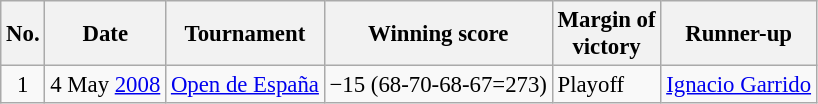<table class="wikitable" style="font-size:95%;">
<tr>
<th>No.</th>
<th>Date</th>
<th>Tournament</th>
<th>Winning score</th>
<th>Margin of<br>victory</th>
<th>Runner-up</th>
</tr>
<tr>
<td align=center>1</td>
<td align=right>4 May <a href='#'>2008</a></td>
<td><a href='#'>Open de España</a></td>
<td>−15 (68-70-68-67=273)</td>
<td>Playoff</td>
<td> <a href='#'>Ignacio Garrido</a></td>
</tr>
</table>
